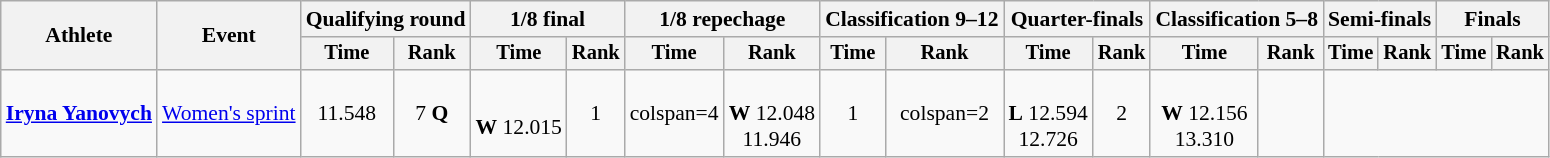<table class=wikitable style="font-size:90%">
<tr>
<th rowspan="2">Athlete</th>
<th rowspan="2">Event</th>
<th colspan=2>Qualifying round</th>
<th colspan=2>1/8 final</th>
<th colspan=2>1/8 repechage</th>
<th colspan=2>Classification 9–12</th>
<th colspan=2>Quarter-finals</th>
<th colspan=2>Classification 5–8</th>
<th colspan=2>Semi-finals</th>
<th colspan=2>Finals</th>
</tr>
<tr style="font-size:95%">
<th>Time</th>
<th>Rank</th>
<th>Time</th>
<th>Rank</th>
<th>Time</th>
<th>Rank</th>
<th>Time</th>
<th>Rank</th>
<th>Time</th>
<th>Rank</th>
<th>Time</th>
<th>Rank</th>
<th>Time</th>
<th>Rank</th>
<th>Time</th>
<th>Rank</th>
</tr>
<tr align=center>
<td align=left><strong><a href='#'>Iryna Yanovych</a></strong></td>
<td align=left><a href='#'>Women's sprint</a></td>
<td>11.548</td>
<td>7 <strong>Q</strong></td>
<td><br><strong>W</strong> 12.015</td>
<td>1</td>
<td>colspan=4 </td>
<td><br><strong>W</strong> 12.048<br>11.946</td>
<td>1</td>
<td>colspan=2 </td>
<td><br><strong>L</strong> 12.594<br>12.726</td>
<td>2</td>
<td><br><strong>W</strong> 12.156<br>13.310</td>
<td></td>
</tr>
</table>
